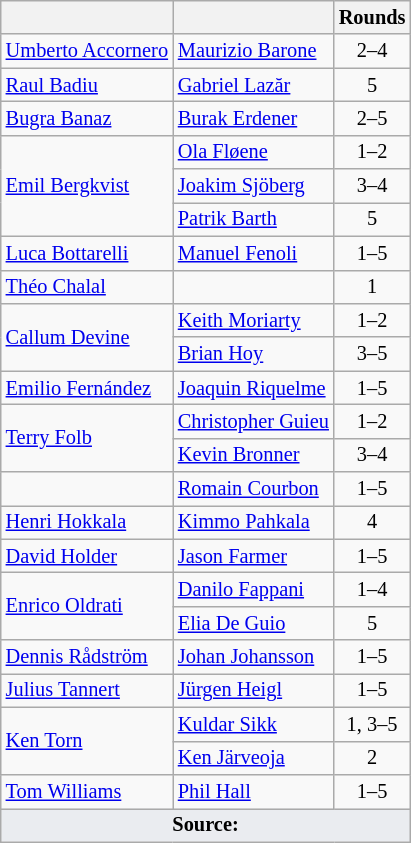<table class="wikitable" style="font-size: 85%">
<tr>
<th></th>
<th></th>
<th>Rounds</th>
</tr>
<tr>
<td> <a href='#'>Umberto Accornero</a></td>
<td> <a href='#'>Maurizio Barone</a></td>
<td align="center">2–4</td>
</tr>
<tr>
<td> <a href='#'>Raul Badiu</a></td>
<td> <a href='#'>Gabriel Lazăr</a></td>
<td align="center">5</td>
</tr>
<tr>
<td> <a href='#'>Bugra Banaz</a></td>
<td> <a href='#'>Burak Erdener</a></td>
<td align="center">2–5</td>
</tr>
<tr>
<td rowspan=3> <a href='#'>Emil Bergkvist</a></td>
<td> <a href='#'>Ola Fløene</a></td>
<td align="center">1–2</td>
</tr>
<tr>
<td> <a href='#'>Joakim Sjöberg</a></td>
<td align="center">3–4</td>
</tr>
<tr>
<td> <a href='#'>Patrik Barth</a></td>
<td align="center">5</td>
</tr>
<tr>
<td> <a href='#'>Luca Bottarelli</a></td>
<td> <a href='#'>Manuel Fenoli</a></td>
<td align="center">1–5</td>
</tr>
<tr>
<td> <a href='#'>Théo Chalal</a></td>
<td></td>
<td align="center">1</td>
</tr>
<tr>
<td rowspan=2> <a href='#'>Callum Devine</a></td>
<td> <a href='#'>Keith Moriarty</a></td>
<td align="center">1–2</td>
</tr>
<tr>
<td> <a href='#'>Brian Hoy</a></td>
<td align="center">3–5</td>
</tr>
<tr>
<td> <a href='#'>Emilio Fernández</a></td>
<td> <a href='#'>Joaquin Riquelme</a></td>
<td align="center">1–5</td>
</tr>
<tr>
<td rowspan=2> <a href='#'>Terry Folb</a></td>
<td> <a href='#'>Christopher Guieu</a></td>
<td align="center">1–2</td>
</tr>
<tr>
<td> <a href='#'>Kevin Bronner</a></td>
<td align="center">3–4</td>
</tr>
<tr>
<td></td>
<td> <a href='#'>Romain Courbon</a></td>
<td align="center">1–5</td>
</tr>
<tr>
<td> <a href='#'>Henri Hokkala</a></td>
<td> <a href='#'>Kimmo Pahkala</a></td>
<td align="center">4</td>
</tr>
<tr>
<td> <a href='#'>David Holder</a></td>
<td> <a href='#'>Jason Farmer</a></td>
<td align="center">1–5</td>
</tr>
<tr>
<td rowspan=2> <a href='#'>Enrico Oldrati</a></td>
<td> <a href='#'>Danilo Fappani</a></td>
<td align="center">1–4</td>
</tr>
<tr>
<td> <a href='#'>Elia De Guio</a></td>
<td align="center">5</td>
</tr>
<tr>
<td> <a href='#'>Dennis Rådström</a></td>
<td> <a href='#'>Johan Johansson</a></td>
<td align="center">1–5</td>
</tr>
<tr>
<td> <a href='#'>Julius Tannert</a></td>
<td> <a href='#'>Jürgen Heigl</a></td>
<td align="center">1–5</td>
</tr>
<tr>
<td rowspan=2> <a href='#'>Ken Torn</a></td>
<td> <a href='#'>Kuldar Sikk</a></td>
<td align="center">1, 3–5</td>
</tr>
<tr>
<td> <a href='#'>Ken Järveoja</a></td>
<td align="center">2</td>
</tr>
<tr>
<td> <a href='#'>Tom Williams</a></td>
<td> <a href='#'>Phil Hall</a></td>
<td align="center">1–5</td>
</tr>
<tr>
<td style="background-color:#EAECF0; text-align:center" colspan=5><strong>Source:</strong></td>
</tr>
</table>
